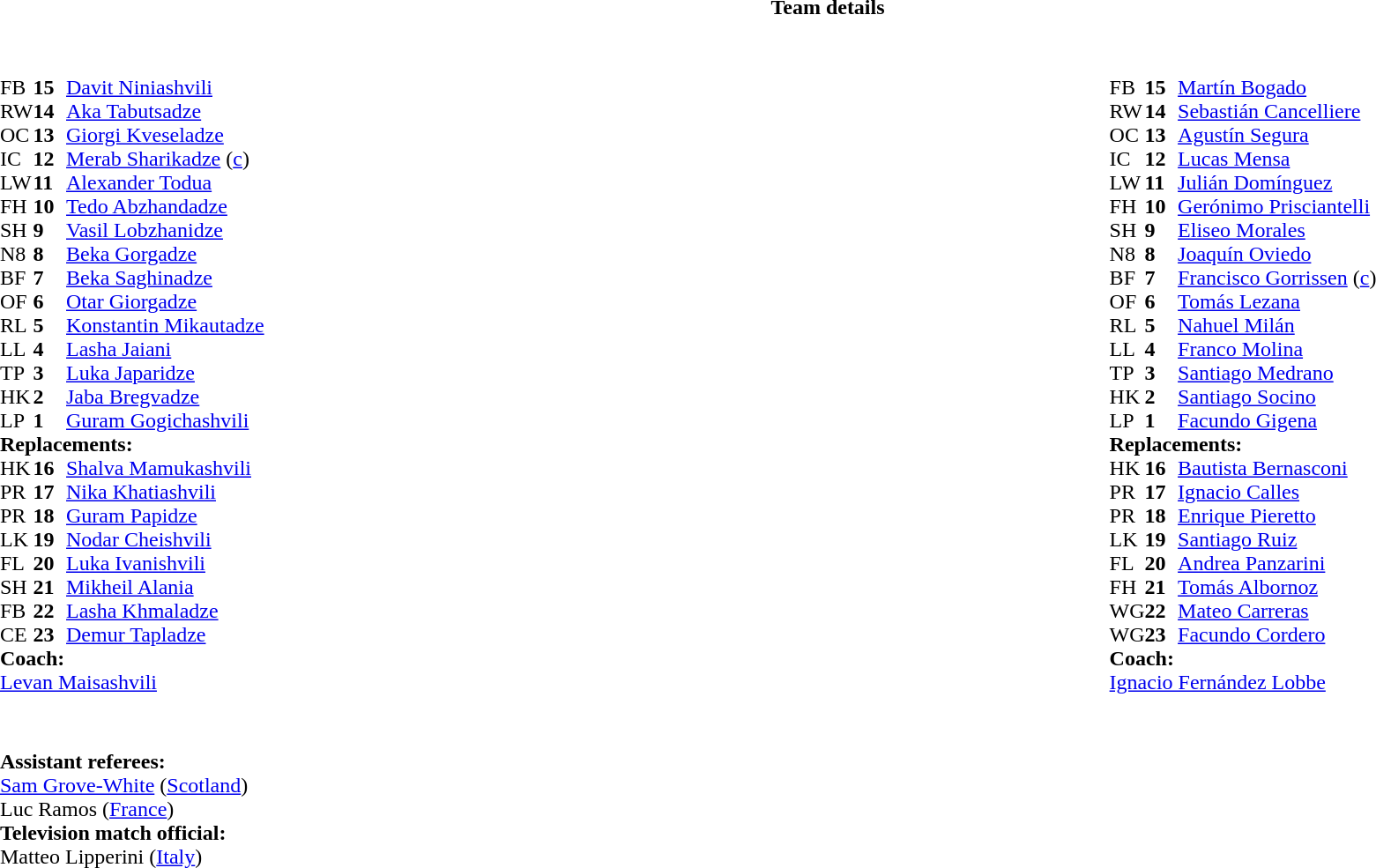<table border="0" style="width:100%;" class="collapsible collapsed">
<tr>
<th>Team details</th>
</tr>
<tr>
<td><br><table style="width:100%">
<tr>
<td style="vertical-align:top;width:50%"><br><table cellspacing="0" cellpadding="0">
<tr>
<th width="25"></th>
<th width="25"></th>
</tr>
<tr>
<td>FB</td>
<td><strong>15</strong></td>
<td><a href='#'>Davit Niniashvili</a></td>
<td></td>
<td></td>
</tr>
<tr>
<td>RW</td>
<td><strong>14</strong></td>
<td><a href='#'>Aka Tabutsadze</a></td>
</tr>
<tr>
<td>OC</td>
<td><strong>13</strong></td>
<td><a href='#'>Giorgi Kveseladze</a></td>
</tr>
<tr>
<td>IC</td>
<td><strong>12</strong></td>
<td><a href='#'>Merab Sharikadze</a> (<a href='#'>c</a>)</td>
</tr>
<tr>
<td>LW</td>
<td><strong>11</strong></td>
<td><a href='#'>Alexander Todua</a></td>
<td></td>
<td></td>
</tr>
<tr>
<td>FH</td>
<td><strong>10</strong></td>
<td><a href='#'>Tedo Abzhandadze</a></td>
</tr>
<tr>
<td>SH</td>
<td><strong>9</strong></td>
<td><a href='#'>Vasil Lobzhanidze</a></td>
<td></td>
<td></td>
</tr>
<tr>
<td>N8</td>
<td><strong>8</strong></td>
<td><a href='#'>Beka Gorgadze</a></td>
</tr>
<tr>
<td>BF</td>
<td><strong>7</strong></td>
<td><a href='#'>Beka Saghinadze</a></td>
</tr>
<tr>
<td>OF</td>
<td><strong>6</strong></td>
<td><a href='#'>Otar Giorgadze</a></td>
<td></td>
<td></td>
</tr>
<tr>
<td>RL</td>
<td><strong>5</strong></td>
<td><a href='#'>Konstantin Mikautadze</a></td>
<td></td>
<td></td>
</tr>
<tr>
<td>LL</td>
<td><strong>4</strong></td>
<td><a href='#'>Lasha Jaiani</a></td>
</tr>
<tr>
<td>TP</td>
<td><strong>3</strong></td>
<td><a href='#'>Luka Japaridze</a></td>
<td></td>
<td></td>
</tr>
<tr>
<td>HK</td>
<td><strong>2</strong></td>
<td><a href='#'>Jaba Bregvadze</a></td>
<td></td>
<td></td>
</tr>
<tr>
<td>LP</td>
<td><strong>1</strong></td>
<td><a href='#'>Guram Gogichashvili</a></td>
<td></td>
<td></td>
</tr>
<tr>
<td colspan="3"><strong>Replacements:</strong></td>
</tr>
<tr>
<td>HK</td>
<td><strong>16</strong></td>
<td><a href='#'>Shalva Mamukashvili</a></td>
<td></td>
<td></td>
</tr>
<tr>
<td>PR</td>
<td><strong>17</strong></td>
<td><a href='#'>Nika Khatiashvili</a></td>
<td></td>
<td></td>
</tr>
<tr>
<td>PR</td>
<td><strong>18</strong></td>
<td><a href='#'>Guram Papidze</a></td>
<td></td>
<td></td>
</tr>
<tr>
<td>LK</td>
<td><strong>19</strong></td>
<td><a href='#'>Nodar Cheishvili</a></td>
<td></td>
<td></td>
</tr>
<tr>
<td>FL</td>
<td><strong>20</strong></td>
<td><a href='#'>Luka Ivanishvili</a></td>
<td></td>
<td></td>
</tr>
<tr>
<td>SH</td>
<td><strong>21</strong></td>
<td><a href='#'>Mikheil Alania</a></td>
<td></td>
<td></td>
</tr>
<tr>
<td>FB</td>
<td><strong>22</strong></td>
<td><a href='#'>Lasha Khmaladze</a></td>
<td></td>
<td></td>
</tr>
<tr>
<td>CE</td>
<td><strong>23</strong></td>
<td><a href='#'>Demur Tapladze</a></td>
<td></td>
<td></td>
</tr>
<tr>
<td colspan="3"><strong>Coach:</strong></td>
</tr>
<tr>
<td colspan="3"> <a href='#'>Levan Maisashvili</a></td>
</tr>
</table>
</td>
<td style="vertical-align:top;width:50%"><br><table cellspacing="0" cellpadding="0" style="margin:auto">
<tr>
<th width="25"></th>
<th width="25"></th>
</tr>
<tr>
<td>FB</td>
<td><strong>15</strong></td>
<td><a href='#'>Martín Bogado</a></td>
</tr>
<tr>
<td>RW</td>
<td><strong>14</strong></td>
<td><a href='#'>Sebastián Cancelliere</a></td>
<td></td>
<td></td>
</tr>
<tr>
<td>OC</td>
<td><strong>13</strong></td>
<td><a href='#'>Agustín Segura</a></td>
</tr>
<tr>
<td>IC</td>
<td><strong>12</strong></td>
<td><a href='#'>Lucas Mensa</a></td>
</tr>
<tr>
<td>LW</td>
<td><strong>11</strong></td>
<td><a href='#'>Julián Domínguez</a></td>
<td></td>
<td></td>
</tr>
<tr>
<td>FH</td>
<td><strong>10</strong></td>
<td><a href='#'>Gerónimo Prisciantelli</a></td>
<td></td>
<td></td>
</tr>
<tr>
<td>SH</td>
<td><strong>9</strong></td>
<td><a href='#'>Eliseo Morales</a></td>
</tr>
<tr>
<td>N8</td>
<td><strong>8</strong></td>
<td><a href='#'>Joaquín Oviedo</a></td>
<td></td>
<td></td>
</tr>
<tr>
<td>BF</td>
<td><strong>7</strong></td>
<td><a href='#'>Francisco Gorrissen</a> (<a href='#'>c</a>)</td>
</tr>
<tr>
<td>OF</td>
<td><strong>6</strong></td>
<td><a href='#'>Tomás Lezana</a></td>
</tr>
<tr>
<td>RL</td>
<td><strong>5</strong></td>
<td><a href='#'>Nahuel Milán</a></td>
<td></td>
<td></td>
</tr>
<tr>
<td>LL</td>
<td><strong>4</strong></td>
<td><a href='#'>Franco Molina</a></td>
</tr>
<tr>
<td>TP</td>
<td><strong>3</strong></td>
<td><a href='#'>Santiago Medrano</a></td>
<td></td>
<td></td>
</tr>
<tr>
<td>HK</td>
<td><strong>2</strong></td>
<td><a href='#'>Santiago Socino</a></td>
<td></td>
<td></td>
</tr>
<tr>
<td>LP</td>
<td><strong>1</strong></td>
<td><a href='#'>Facundo Gigena</a></td>
<td></td>
<td></td>
</tr>
<tr>
<td colspan="3"><strong>Replacements:</strong></td>
</tr>
<tr>
<td>HK</td>
<td><strong>16</strong></td>
<td><a href='#'>Bautista Bernasconi</a></td>
<td></td>
<td></td>
</tr>
<tr>
<td>PR</td>
<td><strong>17</strong></td>
<td><a href='#'>Ignacio Calles</a></td>
<td></td>
<td></td>
</tr>
<tr>
<td>PR</td>
<td><strong>18</strong></td>
<td><a href='#'>Enrique Pieretto</a></td>
<td></td>
<td></td>
</tr>
<tr>
<td>LK</td>
<td><strong>19</strong></td>
<td><a href='#'>Santiago Ruiz</a></td>
<td></td>
<td></td>
</tr>
<tr>
<td>FL</td>
<td><strong>20</strong></td>
<td><a href='#'>Andrea Panzarini</a></td>
<td></td>
<td></td>
</tr>
<tr>
<td>FH</td>
<td><strong>21</strong></td>
<td><a href='#'>Tomás Albornoz</a></td>
<td></td>
<td></td>
</tr>
<tr>
<td>WG</td>
<td><strong>22</strong></td>
<td><a href='#'>Mateo Carreras</a></td>
<td></td>
<td></td>
</tr>
<tr>
<td>WG</td>
<td><strong>23</strong></td>
<td><a href='#'>Facundo Cordero</a></td>
<td></td>
<td></td>
</tr>
<tr>
<td colspan="3"><strong>Coach:</strong></td>
</tr>
<tr>
<td colspan="3"> <a href='#'>Ignacio Fernández Lobbe</a></td>
</tr>
</table>
</td>
</tr>
</table>
<table style="width:100%">
<tr>
<td><br><br><strong>Assistant referees:</strong>
<br><a href='#'>Sam Grove-White</a> (<a href='#'>Scotland</a>)
<br>Luc Ramos (<a href='#'>France</a>)
<br><strong>Television match official:</strong>
<br>Matteo Lipperini (<a href='#'>Italy</a>)</td>
</tr>
</table>
</td>
</tr>
</table>
